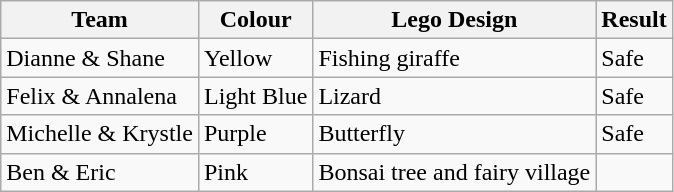<table class="wikitable">
<tr>
<th>Team</th>
<th>Colour</th>
<th>Lego Design</th>
<th>Result</th>
</tr>
<tr>
<td>Dianne & Shane</td>
<td>Yellow</td>
<td>Fishing giraffe</td>
<td>Safe</td>
</tr>
<tr>
<td>Felix & Annalena</td>
<td>Light Blue</td>
<td>Lizard</td>
<td>Safe</td>
</tr>
<tr>
<td>Michelle & Krystle</td>
<td>Purple</td>
<td>Butterfly</td>
<td>Safe</td>
</tr>
<tr>
<td>Ben & Eric</td>
<td>Pink</td>
<td>Bonsai tree and fairy village</td>
<td></td>
</tr>
</table>
